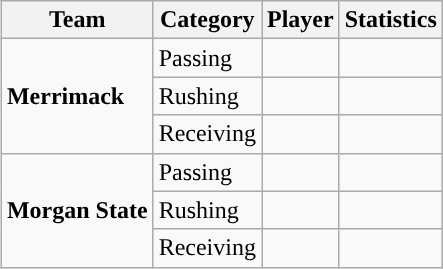<table class="wikitable" style="float: right;">
<tr>
<th>Team</th>
<th>Category</th>
<th>Player</th>
<th>Statistics</th>
</tr>
<tr>
<td rowspan=3><strong>Merrimack</strong></td>
<td>Passing</td>
<td></td>
<td></td>
</tr>
<tr>
<td>Rushing</td>
<td></td>
<td></td>
</tr>
<tr>
<td>Receiving</td>
<td></td>
<td></td>
</tr>
<tr>
<td rowspan=3><strong>Morgan State</strong></td>
<td>Passing</td>
<td></td>
<td></td>
</tr>
<tr>
<td>Rushing</td>
<td></td>
<td></td>
</tr>
<tr>
<td>Receiving</td>
<td></td>
<td></td>
</tr>
</table>
